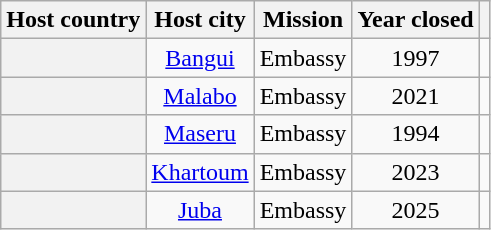<table class="wikitable plainrowheaders" style="text-align:center;">
<tr>
<th scope="col">Host country</th>
<th scope="col">Host city</th>
<th scope="col">Mission</th>
<th scope="col">Year closed</th>
<th scope="col"></th>
</tr>
<tr>
<th scope="row"></th>
<td><a href='#'>Bangui</a></td>
<td>Embassy</td>
<td>1997</td>
<td></td>
</tr>
<tr>
<th scope="row"></th>
<td><a href='#'>Malabo</a></td>
<td>Embassy</td>
<td>2021</td>
<td></td>
</tr>
<tr>
<th scope="row"></th>
<td><a href='#'>Maseru</a></td>
<td>Embassy</td>
<td>1994</td>
<td></td>
</tr>
<tr>
<th scope="row"></th>
<td><a href='#'>Khartoum</a></td>
<td>Embassy</td>
<td>2023</td>
<td></td>
</tr>
<tr>
<th scope="row"></th>
<td><a href='#'>Juba</a></td>
<td>Embassy</td>
<td>2025</td>
<td><br></td>
</tr>
</table>
